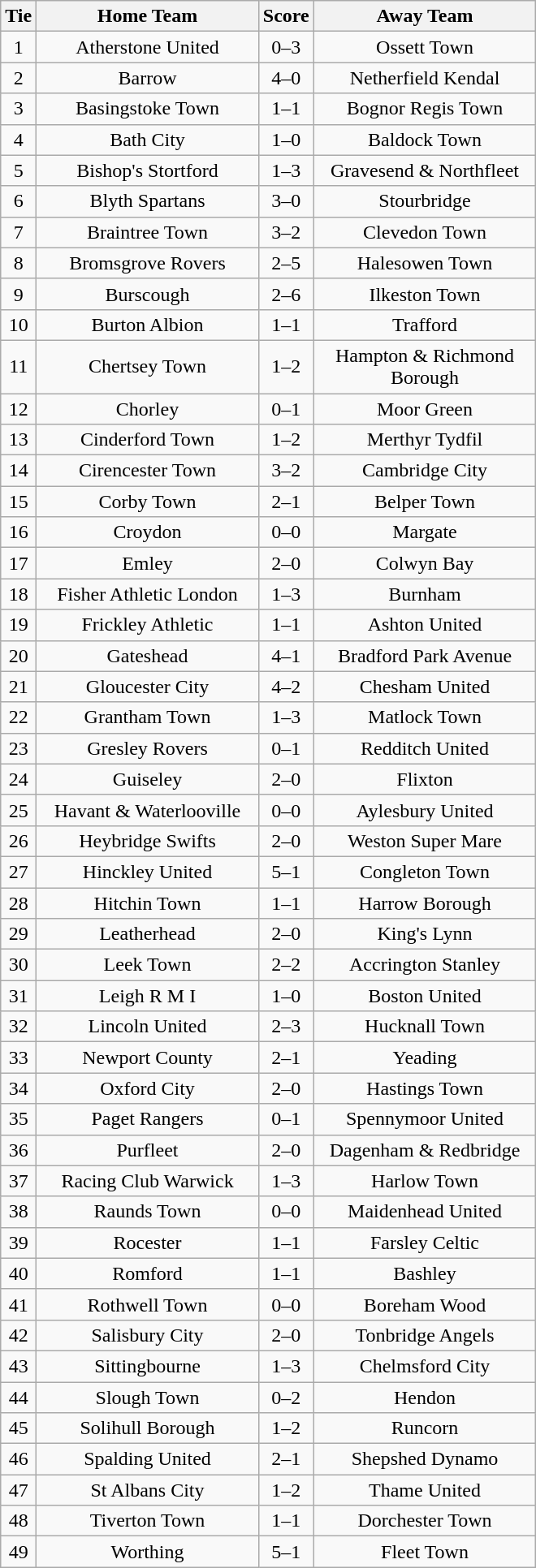<table class="wikitable" style="text-align:center;">
<tr>
<th width=20>Tie</th>
<th width=175>Home Team</th>
<th width=20>Score</th>
<th width=175>Away Team</th>
</tr>
<tr>
<td>1</td>
<td>Atherstone United</td>
<td>0–3</td>
<td>Ossett Town</td>
</tr>
<tr>
<td>2</td>
<td>Barrow</td>
<td>4–0</td>
<td>Netherfield Kendal</td>
</tr>
<tr>
<td>3</td>
<td>Basingstoke Town</td>
<td>1–1</td>
<td>Bognor Regis Town</td>
</tr>
<tr>
<td>4</td>
<td>Bath City</td>
<td>1–0</td>
<td>Baldock Town</td>
</tr>
<tr>
<td>5</td>
<td>Bishop's Stortford</td>
<td>1–3</td>
<td>Gravesend & Northfleet</td>
</tr>
<tr>
<td>6</td>
<td>Blyth Spartans</td>
<td>3–0</td>
<td>Stourbridge</td>
</tr>
<tr>
<td>7</td>
<td>Braintree Town</td>
<td>3–2</td>
<td>Clevedon Town</td>
</tr>
<tr>
<td>8</td>
<td>Bromsgrove Rovers</td>
<td>2–5</td>
<td>Halesowen Town</td>
</tr>
<tr>
<td>9</td>
<td>Burscough</td>
<td>2–6</td>
<td>Ilkeston Town</td>
</tr>
<tr>
<td>10</td>
<td>Burton Albion</td>
<td>1–1</td>
<td>Trafford</td>
</tr>
<tr>
<td>11</td>
<td>Chertsey Town</td>
<td>1–2</td>
<td>Hampton & Richmond Borough</td>
</tr>
<tr>
<td>12</td>
<td>Chorley</td>
<td>0–1</td>
<td>Moor Green</td>
</tr>
<tr>
<td>13</td>
<td>Cinderford Town</td>
<td>1–2</td>
<td>Merthyr Tydfil</td>
</tr>
<tr>
<td>14</td>
<td>Cirencester Town</td>
<td>3–2</td>
<td>Cambridge City</td>
</tr>
<tr>
<td>15</td>
<td>Corby Town</td>
<td>2–1</td>
<td>Belper Town</td>
</tr>
<tr>
<td>16</td>
<td>Croydon</td>
<td>0–0</td>
<td>Margate</td>
</tr>
<tr>
<td>17</td>
<td>Emley</td>
<td>2–0</td>
<td>Colwyn Bay</td>
</tr>
<tr>
<td>18</td>
<td>Fisher Athletic London</td>
<td>1–3</td>
<td>Burnham</td>
</tr>
<tr>
<td>19</td>
<td>Frickley Athletic</td>
<td>1–1</td>
<td>Ashton United</td>
</tr>
<tr>
<td>20</td>
<td>Gateshead</td>
<td>4–1</td>
<td>Bradford Park Avenue</td>
</tr>
<tr>
<td>21</td>
<td>Gloucester City</td>
<td>4–2</td>
<td>Chesham United</td>
</tr>
<tr>
<td>22</td>
<td>Grantham Town</td>
<td>1–3</td>
<td>Matlock Town</td>
</tr>
<tr>
<td>23</td>
<td>Gresley Rovers</td>
<td>0–1</td>
<td>Redditch United</td>
</tr>
<tr>
<td>24</td>
<td>Guiseley</td>
<td>2–0</td>
<td>Flixton</td>
</tr>
<tr>
<td>25</td>
<td>Havant & Waterlooville</td>
<td>0–0</td>
<td>Aylesbury United</td>
</tr>
<tr>
<td>26</td>
<td>Heybridge Swifts</td>
<td>2–0</td>
<td>Weston Super Mare</td>
</tr>
<tr>
<td>27</td>
<td>Hinckley United</td>
<td>5–1</td>
<td>Congleton Town</td>
</tr>
<tr>
<td>28</td>
<td>Hitchin Town</td>
<td>1–1</td>
<td>Harrow Borough</td>
</tr>
<tr>
<td>29</td>
<td>Leatherhead</td>
<td>2–0</td>
<td>King's Lynn</td>
</tr>
<tr>
<td>30</td>
<td>Leek Town</td>
<td>2–2</td>
<td>Accrington Stanley</td>
</tr>
<tr>
<td>31</td>
<td>Leigh R M I</td>
<td>1–0</td>
<td>Boston United</td>
</tr>
<tr>
<td>32</td>
<td>Lincoln United</td>
<td>2–3</td>
<td>Hucknall Town</td>
</tr>
<tr>
<td>33</td>
<td>Newport County</td>
<td>2–1</td>
<td>Yeading</td>
</tr>
<tr>
<td>34</td>
<td>Oxford City</td>
<td>2–0</td>
<td>Hastings Town</td>
</tr>
<tr>
<td>35</td>
<td>Paget Rangers</td>
<td>0–1</td>
<td>Spennymoor United</td>
</tr>
<tr>
<td>36</td>
<td>Purfleet</td>
<td>2–0</td>
<td>Dagenham & Redbridge</td>
</tr>
<tr>
<td>37</td>
<td>Racing Club Warwick</td>
<td>1–3</td>
<td>Harlow Town</td>
</tr>
<tr>
<td>38</td>
<td>Raunds Town</td>
<td>0–0</td>
<td>Maidenhead United</td>
</tr>
<tr>
<td>39</td>
<td>Rocester</td>
<td>1–1</td>
<td>Farsley Celtic</td>
</tr>
<tr>
<td>40</td>
<td>Romford</td>
<td>1–1</td>
<td>Bashley</td>
</tr>
<tr>
<td>41</td>
<td>Rothwell Town</td>
<td>0–0</td>
<td>Boreham Wood</td>
</tr>
<tr>
<td>42</td>
<td>Salisbury City</td>
<td>2–0</td>
<td>Tonbridge Angels</td>
</tr>
<tr>
<td>43</td>
<td>Sittingbourne</td>
<td>1–3</td>
<td>Chelmsford City</td>
</tr>
<tr>
<td>44</td>
<td>Slough Town</td>
<td>0–2</td>
<td>Hendon</td>
</tr>
<tr>
<td>45</td>
<td>Solihull Borough</td>
<td>1–2</td>
<td>Runcorn</td>
</tr>
<tr>
<td>46</td>
<td>Spalding United</td>
<td>2–1</td>
<td>Shepshed Dynamo</td>
</tr>
<tr>
<td>47</td>
<td>St Albans City</td>
<td>1–2</td>
<td>Thame United</td>
</tr>
<tr>
<td>48</td>
<td>Tiverton Town</td>
<td>1–1</td>
<td>Dorchester Town</td>
</tr>
<tr>
<td>49</td>
<td>Worthing</td>
<td>5–1</td>
<td>Fleet Town</td>
</tr>
</table>
